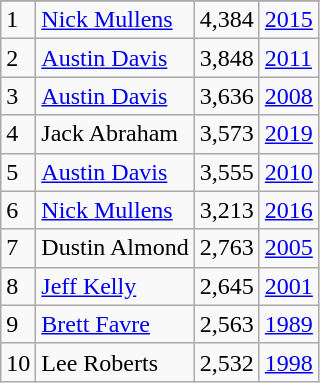<table class="wikitable">
<tr>
</tr>
<tr>
<td>1</td>
<td><a href='#'>Nick Mullens</a></td>
<td><abbr>4,384</abbr></td>
<td><a href='#'>2015</a></td>
</tr>
<tr>
<td>2</td>
<td><a href='#'>Austin Davis</a></td>
<td><abbr>3,848</abbr></td>
<td><a href='#'>2011</a></td>
</tr>
<tr>
<td>3</td>
<td><a href='#'>Austin Davis</a></td>
<td><abbr>3,636</abbr></td>
<td><a href='#'>2008</a></td>
</tr>
<tr>
<td>4</td>
<td>Jack Abraham</td>
<td><abbr>3,573</abbr></td>
<td><a href='#'>2019</a></td>
</tr>
<tr>
<td>5</td>
<td><a href='#'>Austin Davis</a></td>
<td><abbr>3,555</abbr></td>
<td><a href='#'>2010</a></td>
</tr>
<tr>
<td>6</td>
<td><a href='#'>Nick Mullens</a></td>
<td><abbr>3,213</abbr></td>
<td><a href='#'>2016</a></td>
</tr>
<tr>
<td>7</td>
<td>Dustin Almond</td>
<td><abbr>2,763</abbr></td>
<td><a href='#'>2005</a></td>
</tr>
<tr>
<td>8</td>
<td><a href='#'>Jeff Kelly</a></td>
<td><abbr>2,645</abbr></td>
<td><a href='#'>2001</a></td>
</tr>
<tr>
<td>9</td>
<td><a href='#'>Brett Favre</a></td>
<td><abbr>2,563</abbr></td>
<td><a href='#'>1989</a></td>
</tr>
<tr>
<td>10</td>
<td>Lee Roberts</td>
<td><abbr>2,532</abbr></td>
<td><a href='#'>1998</a></td>
</tr>
</table>
